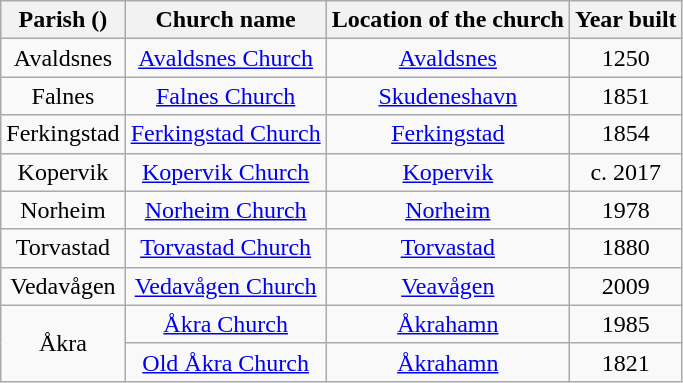<table class="wikitable" style="text-align:center">
<tr>
<th>Parish ()</th>
<th>Church name</th>
<th>Location of the church</th>
<th>Year built</th>
</tr>
<tr>
<td>Avaldsnes</td>
<td><a href='#'>Avaldsnes Church</a></td>
<td><a href='#'>Avaldsnes</a></td>
<td>1250</td>
</tr>
<tr>
<td>Falnes</td>
<td><a href='#'>Falnes Church</a></td>
<td><a href='#'>Skudeneshavn</a></td>
<td>1851</td>
</tr>
<tr>
<td>Ferkingstad</td>
<td><a href='#'>Ferkingstad Church</a></td>
<td><a href='#'>Ferkingstad</a></td>
<td>1854</td>
</tr>
<tr>
<td>Kopervik</td>
<td><a href='#'>Kopervik Church</a></td>
<td><a href='#'>Kopervik</a></td>
<td>c. 2017</td>
</tr>
<tr>
<td>Norheim</td>
<td><a href='#'>Norheim Church</a></td>
<td><a href='#'>Norheim</a></td>
<td>1978</td>
</tr>
<tr>
<td>Torvastad</td>
<td><a href='#'>Torvastad Church</a></td>
<td><a href='#'>Torvastad</a></td>
<td>1880</td>
</tr>
<tr>
<td>Vedavågen</td>
<td><a href='#'>Vedavågen Church</a></td>
<td><a href='#'>Veavågen</a></td>
<td>2009</td>
</tr>
<tr>
<td rowspan="2">Åkra</td>
<td><a href='#'>Åkra Church</a></td>
<td><a href='#'>Åkrahamn</a></td>
<td>1985</td>
</tr>
<tr>
<td><a href='#'>Old Åkra Church</a></td>
<td><a href='#'>Åkrahamn</a></td>
<td>1821</td>
</tr>
</table>
